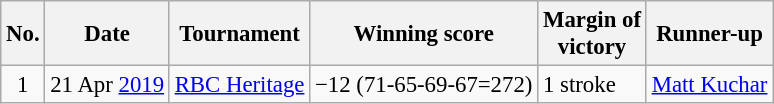<table class="wikitable" style="font-size:95%;">
<tr>
<th>No.</th>
<th>Date</th>
<th>Tournament</th>
<th>Winning score</th>
<th>Margin of<br>victory</th>
<th>Runner-up</th>
</tr>
<tr>
<td align=center>1</td>
<td align=right>21 Apr <a href='#'>2019</a></td>
<td><a href='#'>RBC Heritage</a></td>
<td>−12 (71-65-69-67=272)</td>
<td>1 stroke</td>
<td> <a href='#'>Matt Kuchar</a></td>
</tr>
</table>
